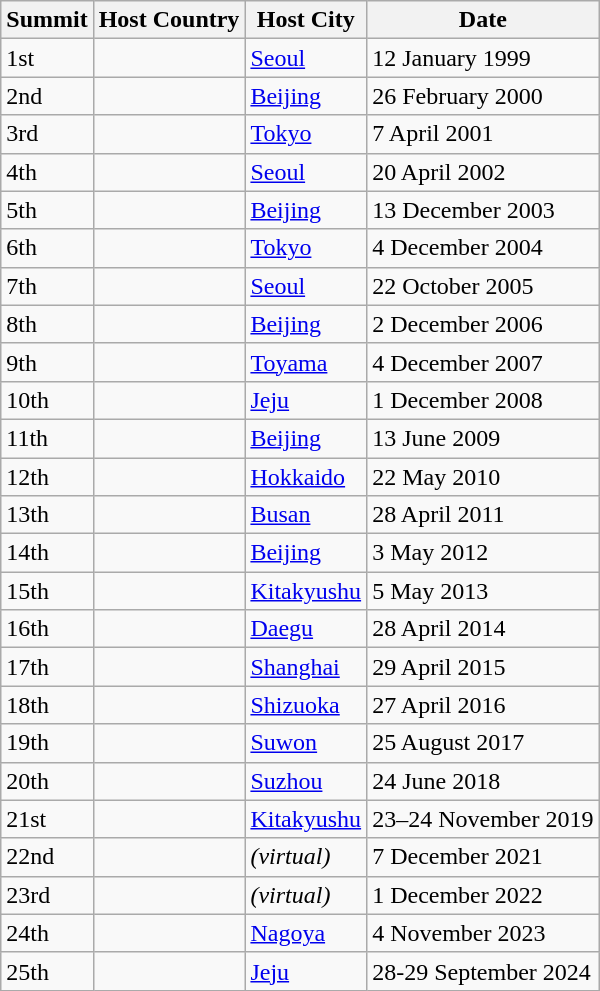<table class="wikitable">
<tr>
<th>Summit</th>
<th>Host Country</th>
<th>Host City</th>
<th>Date</th>
</tr>
<tr>
<td>1st</td>
<td></td>
<td><a href='#'>Seoul</a></td>
<td>12 January 1999</td>
</tr>
<tr>
<td>2nd</td>
<td></td>
<td><a href='#'>Beijing</a></td>
<td>26 February 2000</td>
</tr>
<tr>
<td>3rd</td>
<td></td>
<td><a href='#'>Tokyo</a></td>
<td>7 April 2001</td>
</tr>
<tr>
<td>4th</td>
<td></td>
<td><a href='#'>Seoul</a></td>
<td>20 April 2002</td>
</tr>
<tr>
<td>5th</td>
<td></td>
<td><a href='#'>Beijing</a></td>
<td>13 December 2003</td>
</tr>
<tr>
<td>6th</td>
<td></td>
<td><a href='#'>Tokyo</a></td>
<td>4 December 2004</td>
</tr>
<tr>
<td>7th</td>
<td></td>
<td><a href='#'>Seoul</a></td>
<td>22 October 2005</td>
</tr>
<tr>
<td>8th</td>
<td></td>
<td><a href='#'>Beijing</a></td>
<td>2 December 2006</td>
</tr>
<tr>
<td>9th</td>
<td></td>
<td><a href='#'>Toyama</a></td>
<td>4 December 2007</td>
</tr>
<tr>
<td>10th</td>
<td></td>
<td><a href='#'>Jeju</a></td>
<td>1 December 2008</td>
</tr>
<tr>
<td>11th</td>
<td></td>
<td><a href='#'>Beijing</a></td>
<td>13 June 2009</td>
</tr>
<tr>
<td>12th</td>
<td></td>
<td><a href='#'>Hokkaido</a></td>
<td>22 May 2010</td>
</tr>
<tr>
<td>13th</td>
<td></td>
<td><a href='#'>Busan</a></td>
<td>28 April 2011</td>
</tr>
<tr>
<td>14th</td>
<td></td>
<td><a href='#'>Beijing</a></td>
<td>3 May 2012</td>
</tr>
<tr>
<td>15th</td>
<td></td>
<td><a href='#'>Kitakyushu</a></td>
<td>5 May 2013</td>
</tr>
<tr>
<td>16th</td>
<td></td>
<td><a href='#'>Daegu</a></td>
<td>28 April 2014</td>
</tr>
<tr>
<td>17th</td>
<td></td>
<td><a href='#'>Shanghai</a></td>
<td>29 April 2015</td>
</tr>
<tr>
<td>18th</td>
<td></td>
<td><a href='#'>Shizuoka</a></td>
<td>27 April 2016</td>
</tr>
<tr>
<td>19th</td>
<td></td>
<td><a href='#'>Suwon</a></td>
<td>25 August 2017</td>
</tr>
<tr>
<td>20th</td>
<td></td>
<td><a href='#'>Suzhou</a></td>
<td>24 June 2018</td>
</tr>
<tr>
<td>21st</td>
<td></td>
<td><a href='#'>Kitakyushu</a></td>
<td>23–24 November 2019</td>
</tr>
<tr>
<td>22nd</td>
<td></td>
<td><em>(virtual)</em></td>
<td>7 December 2021</td>
</tr>
<tr>
<td>23rd</td>
<td></td>
<td><em>(virtual)</em></td>
<td>1 December 2022</td>
</tr>
<tr>
<td>24th</td>
<td></td>
<td><a href='#'>Nagoya</a></td>
<td>4 November 2023</td>
</tr>
<tr>
<td>25th</td>
<td></td>
<td><a href='#'>Jeju</a></td>
<td>28-29 September 2024</td>
</tr>
</table>
